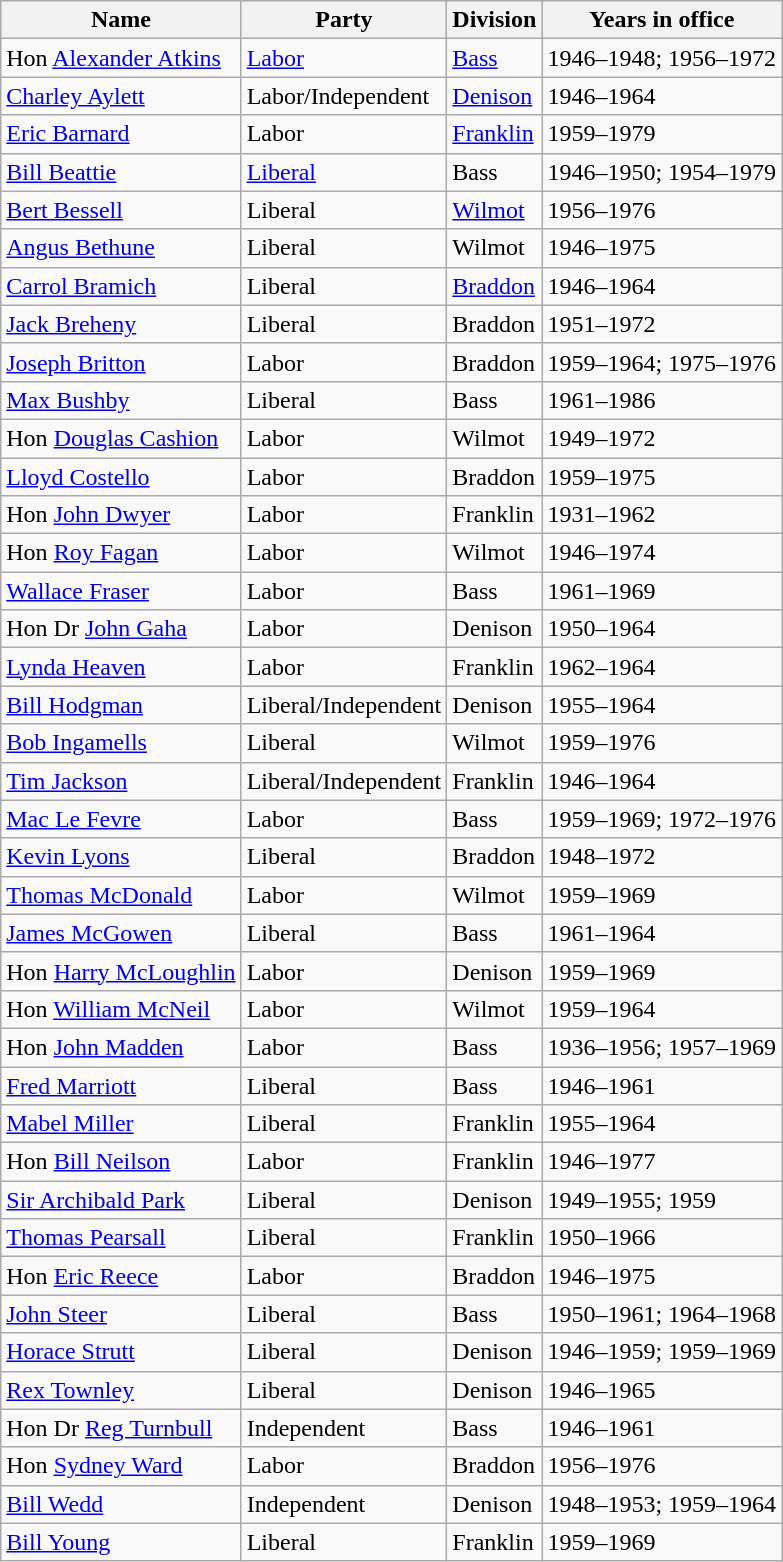<table class="wikitable sortable">
<tr>
<th><strong>Name</strong></th>
<th><strong>Party</strong></th>
<th><strong>Division</strong></th>
<th><strong>Years in office</strong></th>
</tr>
<tr>
<td>Hon <a href='#'>Alexander Atkins</a></td>
<td><a href='#'>Labor</a></td>
<td><a href='#'>Bass</a></td>
<td>1946–1948; 1956–1972</td>
</tr>
<tr>
<td><a href='#'>Charley Aylett</a></td>
<td>Labor/Independent</td>
<td><a href='#'>Denison</a></td>
<td>1946–1964</td>
</tr>
<tr>
<td><a href='#'>Eric Barnard</a></td>
<td>Labor</td>
<td><a href='#'>Franklin</a></td>
<td>1959–1979</td>
</tr>
<tr>
<td><a href='#'>Bill Beattie</a></td>
<td><a href='#'>Liberal</a></td>
<td>Bass</td>
<td>1946–1950; 1954–1979</td>
</tr>
<tr>
<td><a href='#'>Bert Bessell</a></td>
<td>Liberal</td>
<td><a href='#'>Wilmot</a></td>
<td>1956–1976</td>
</tr>
<tr>
<td><a href='#'>Angus Bethune</a></td>
<td>Liberal</td>
<td>Wilmot</td>
<td>1946–1975</td>
</tr>
<tr>
<td><a href='#'>Carrol Bramich</a></td>
<td>Liberal</td>
<td><a href='#'>Braddon</a></td>
<td>1946–1964</td>
</tr>
<tr>
<td><a href='#'>Jack Breheny</a></td>
<td>Liberal</td>
<td>Braddon</td>
<td>1951–1972</td>
</tr>
<tr>
<td><a href='#'>Joseph Britton</a></td>
<td>Labor</td>
<td>Braddon</td>
<td>1959–1964; 1975–1976</td>
</tr>
<tr>
<td><a href='#'>Max Bushby</a></td>
<td>Liberal</td>
<td>Bass</td>
<td>1961–1986</td>
</tr>
<tr>
<td>Hon <a href='#'>Douglas Cashion</a></td>
<td>Labor</td>
<td>Wilmot</td>
<td>1949–1972</td>
</tr>
<tr>
<td><a href='#'>Lloyd Costello</a></td>
<td>Labor</td>
<td>Braddon</td>
<td>1959–1975</td>
</tr>
<tr>
<td>Hon <a href='#'>John Dwyer</a></td>
<td>Labor</td>
<td>Franklin</td>
<td>1931–1962</td>
</tr>
<tr>
<td>Hon <a href='#'>Roy Fagan</a></td>
<td>Labor</td>
<td>Wilmot</td>
<td>1946–1974</td>
</tr>
<tr>
<td><a href='#'>Wallace Fraser</a></td>
<td>Labor</td>
<td>Bass</td>
<td>1961–1969</td>
</tr>
<tr>
<td>Hon Dr <a href='#'>John Gaha</a></td>
<td>Labor</td>
<td>Denison</td>
<td>1950–1964</td>
</tr>
<tr>
<td><a href='#'>Lynda Heaven</a></td>
<td>Labor</td>
<td>Franklin</td>
<td>1962–1964</td>
</tr>
<tr>
<td><a href='#'>Bill Hodgman</a></td>
<td>Liberal/Independent</td>
<td>Denison</td>
<td>1955–1964</td>
</tr>
<tr>
<td><a href='#'>Bob Ingamells</a></td>
<td>Liberal</td>
<td>Wilmot</td>
<td>1959–1976</td>
</tr>
<tr>
<td><a href='#'>Tim Jackson</a></td>
<td>Liberal/Independent</td>
<td>Franklin</td>
<td>1946–1964</td>
</tr>
<tr>
<td><a href='#'>Mac Le Fevre</a></td>
<td>Labor</td>
<td>Bass</td>
<td>1959–1969; 1972–1976</td>
</tr>
<tr>
<td><a href='#'>Kevin Lyons</a></td>
<td>Liberal</td>
<td>Braddon</td>
<td>1948–1972</td>
</tr>
<tr>
<td><a href='#'>Thomas McDonald</a></td>
<td>Labor</td>
<td>Wilmot</td>
<td>1959–1969</td>
</tr>
<tr>
<td><a href='#'>James McGowen</a></td>
<td>Liberal</td>
<td>Bass</td>
<td>1961–1964</td>
</tr>
<tr>
<td>Hon <a href='#'>Harry McLoughlin</a></td>
<td>Labor</td>
<td>Denison</td>
<td>1959–1969</td>
</tr>
<tr>
<td>Hon <a href='#'>William McNeil</a></td>
<td>Labor</td>
<td>Wilmot</td>
<td>1959–1964</td>
</tr>
<tr>
<td>Hon <a href='#'>John Madden</a></td>
<td>Labor</td>
<td>Bass</td>
<td>1936–1956; 1957–1969</td>
</tr>
<tr>
<td><a href='#'>Fred Marriott</a></td>
<td>Liberal</td>
<td>Bass</td>
<td>1946–1961</td>
</tr>
<tr>
<td><a href='#'>Mabel Miller</a></td>
<td>Liberal</td>
<td>Franklin</td>
<td>1955–1964</td>
</tr>
<tr>
<td>Hon <a href='#'>Bill Neilson</a></td>
<td>Labor</td>
<td>Franklin</td>
<td>1946–1977</td>
</tr>
<tr>
<td><a href='#'>Sir Archibald Park</a></td>
<td>Liberal</td>
<td>Denison</td>
<td>1949–1955; 1959</td>
</tr>
<tr>
<td><a href='#'>Thomas Pearsall</a></td>
<td>Liberal</td>
<td>Franklin</td>
<td>1950–1966</td>
</tr>
<tr>
<td>Hon <a href='#'>Eric Reece</a></td>
<td>Labor</td>
<td>Braddon</td>
<td>1946–1975</td>
</tr>
<tr>
<td><a href='#'>John Steer</a></td>
<td>Liberal</td>
<td>Bass</td>
<td>1950–1961; 1964–1968</td>
</tr>
<tr>
<td><a href='#'>Horace Strutt</a></td>
<td>Liberal</td>
<td>Denison</td>
<td>1946–1959; 1959–1969</td>
</tr>
<tr>
<td><a href='#'>Rex Townley</a></td>
<td>Liberal</td>
<td>Denison</td>
<td>1946–1965</td>
</tr>
<tr>
<td>Hon Dr <a href='#'>Reg Turnbull</a></td>
<td>Independent</td>
<td>Bass</td>
<td>1946–1961</td>
</tr>
<tr>
<td>Hon <a href='#'>Sydney Ward</a></td>
<td>Labor</td>
<td>Braddon</td>
<td>1956–1976</td>
</tr>
<tr>
<td><a href='#'>Bill Wedd</a></td>
<td>Independent</td>
<td>Denison</td>
<td>1948–1953; 1959–1964</td>
</tr>
<tr>
<td><a href='#'>Bill Young</a></td>
<td>Liberal</td>
<td>Franklin</td>
<td>1959–1969</td>
</tr>
</table>
